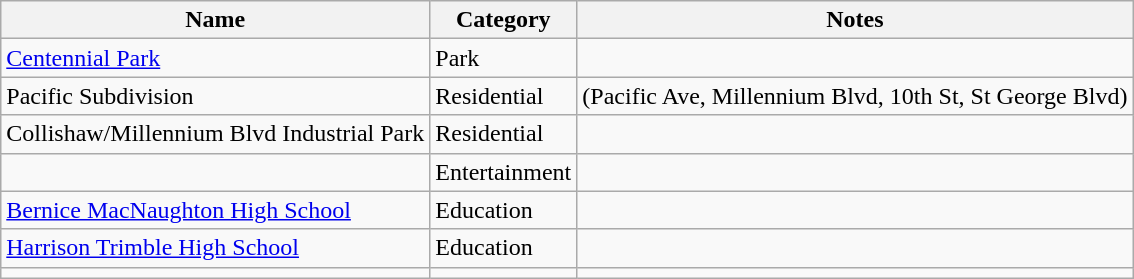<table class="wikitable sortable">
<tr>
<th>Name</th>
<th>Category</th>
<th>Notes</th>
</tr>
<tr>
<td><a href='#'>Centennial Park</a></td>
<td>Park</td>
<td></td>
</tr>
<tr>
<td>Pacific Subdivision</td>
<td>Residential</td>
<td>(Pacific Ave, Millennium Blvd, 10th St, St George Blvd)</td>
</tr>
<tr>
<td>Collishaw/Millennium Blvd Industrial Park</td>
<td>Residential</td>
<td></td>
</tr>
<tr>
<td></td>
<td>Entertainment</td>
<td></td>
</tr>
<tr>
<td><a href='#'>Bernice MacNaughton High School</a></td>
<td>Education</td>
<td></td>
</tr>
<tr>
<td><a href='#'>Harrison Trimble High School</a></td>
<td>Education</td>
<td></td>
</tr>
<tr>
<td></td>
<td></td>
<td></td>
</tr>
</table>
